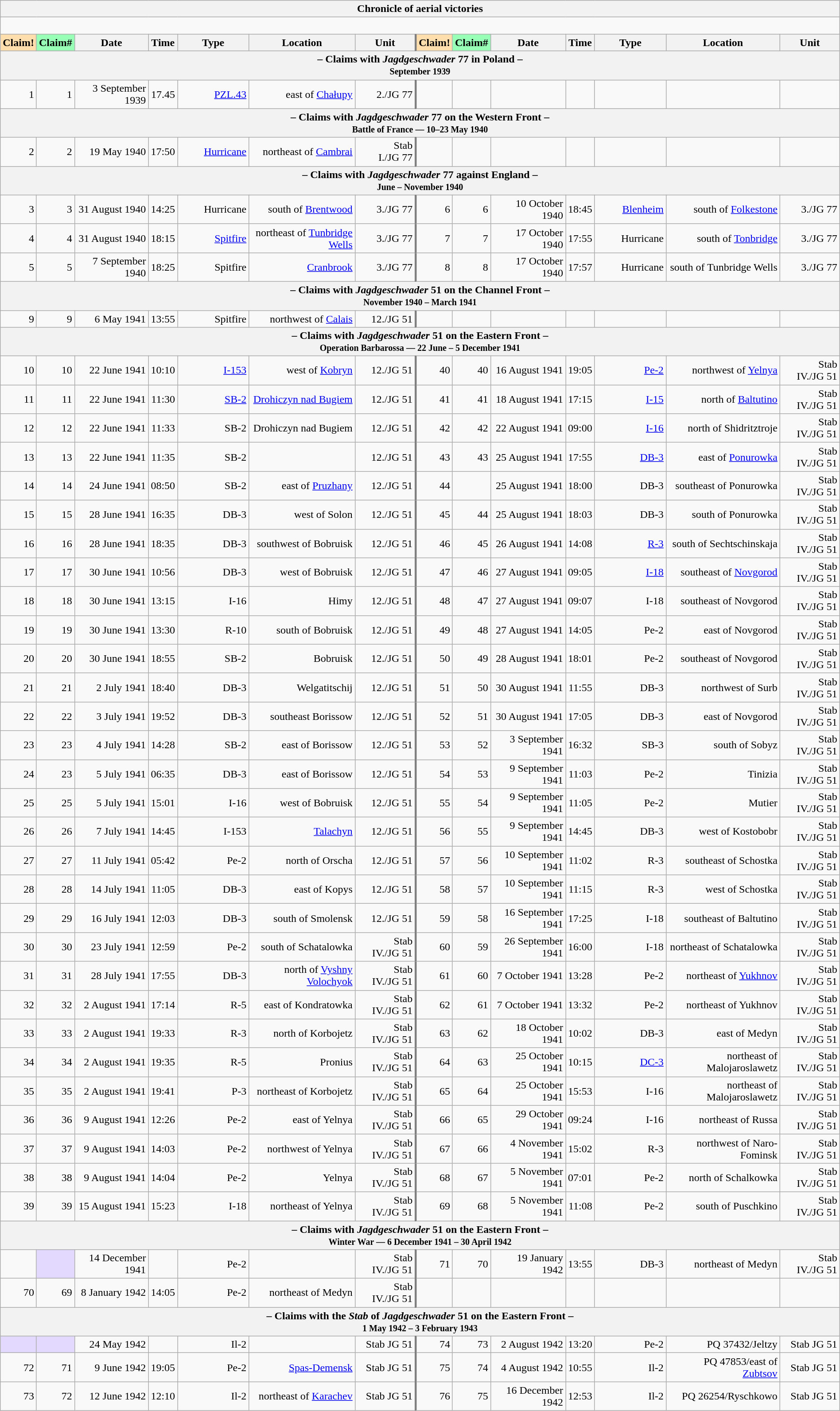<table class="wikitable plainrowheaders collapsible" style="margin-left: auto; margin-right: auto; border: none; text-align:right; width: 100%;">
<tr>
<th colspan="14">Chronicle of aerial victories</th>
</tr>
<tr>
<td colspan="14" style="text-align: left;"><br>

</td>
</tr>
<tr>
<th scope="col" style="background:#ffdead">Claim!</th>
<th scope="col" style="background:#97ffb6">Claim#</th>
<th scope="col">Date</th>
<th scope="col">Time</th>
<th scope="col" width="100px">Type</th>
<th scope="col">Location</th>
<th scope="col">Unit</th>
<th scope="col" style="border-left: 3px solid grey; background:#ffdead">Claim!</th>
<th scope="col" style="background:#97ffb6">Claim#</th>
<th scope="col">Date</th>
<th scope="col">Time</th>
<th scope="col" width="100px">Type</th>
<th scope="col">Location</th>
<th scope="col">Unit</th>
</tr>
<tr>
<th colspan="14">– Claims with <em>Jagdgeschwader</em> 77 in Poland –<br><small>September 1939</small></th>
</tr>
<tr>
<td>1</td>
<td>1</td>
<td>3 September 1939</td>
<td>17.45</td>
<td><a href='#'>PZL.43</a></td>
<td>east of <a href='#'>Chałupy</a></td>
<td>2./JG 77</td>
<td style="border-left: 3px solid grey;"></td>
<td></td>
<td></td>
<td></td>
<td></td>
<td></td>
<td></td>
</tr>
<tr>
<th colspan="14">– Claims with <em>Jagdgeschwader</em> 77 on the Western Front –<br><small>Battle of France — 10–23 May 1940</small></th>
</tr>
<tr>
<td>2</td>
<td>2</td>
<td>19 May 1940</td>
<td>17:50</td>
<td><a href='#'>Hurricane</a></td>
<td>northeast of <a href='#'>Cambrai</a></td>
<td>Stab I./JG 77</td>
<td style="border-left: 3px solid grey;"></td>
<td></td>
<td></td>
<td></td>
<td></td>
<td></td>
<td></td>
</tr>
<tr>
<th colspan="14">– Claims with <em>Jagdgeschwader</em> 77 against England –<br><small>June – November 1940</small></th>
</tr>
<tr>
<td>3</td>
<td>3</td>
<td>31 August 1940</td>
<td>14:25</td>
<td>Hurricane</td>
<td>south of <a href='#'>Brentwood</a></td>
<td>3./JG 77</td>
<td style="border-left: 3px solid grey;">6</td>
<td>6</td>
<td>10 October 1940</td>
<td>18:45</td>
<td><a href='#'>Blenheim</a></td>
<td>south of <a href='#'>Folkestone</a></td>
<td>3./JG 77</td>
</tr>
<tr>
<td>4</td>
<td>4</td>
<td>31 August 1940</td>
<td>18:15</td>
<td><a href='#'>Spitfire</a></td>
<td>northeast of <a href='#'>Tunbridge Wells</a></td>
<td>3./JG 77</td>
<td style="border-left: 3px solid grey;">7</td>
<td>7</td>
<td>17 October 1940</td>
<td>17:55</td>
<td>Hurricane</td>
<td>south of <a href='#'>Tonbridge</a></td>
<td>3./JG 77</td>
</tr>
<tr>
<td>5</td>
<td>5</td>
<td>7 September 1940</td>
<td>18:25</td>
<td>Spitfire</td>
<td><a href='#'>Cranbrook</a></td>
<td>3./JG 77</td>
<td style="border-left: 3px solid grey;">8</td>
<td>8</td>
<td>17 October 1940</td>
<td>17:57</td>
<td>Hurricane</td>
<td>south of Tunbridge Wells</td>
<td>3./JG 77</td>
</tr>
<tr>
<th colspan="14">– Claims with <em>Jagdgeschwader</em> 51 on the Channel Front –<br><small>November 1940 – March 1941</small></th>
</tr>
<tr>
<td>9</td>
<td>9</td>
<td>6 May 1941</td>
<td>13:55</td>
<td>Spitfire</td>
<td> northwest of <a href='#'>Calais</a></td>
<td>12./JG 51</td>
<td style="border-left: 3px solid grey;"></td>
<td></td>
<td></td>
<td></td>
<td></td>
<td></td>
<td></td>
</tr>
<tr>
<th colspan="14">– Claims with <em>Jagdgeschwader</em> 51 on the Eastern Front –<br><small>Operation Barbarossa — 22 June – 5 December 1941</small></th>
</tr>
<tr>
<td>10</td>
<td>10</td>
<td>22 June 1941</td>
<td>10:10</td>
<td><a href='#'>I-153</a></td>
<td>west of <a href='#'>Kobryn</a></td>
<td>12./JG 51</td>
<td style="border-left: 3px solid grey;">40</td>
<td>40</td>
<td>16 August 1941</td>
<td>19:05</td>
<td><a href='#'>Pe-2</a></td>
<td>northwest of <a href='#'>Yelnya</a></td>
<td>Stab IV./JG 51</td>
</tr>
<tr>
<td>11</td>
<td>11</td>
<td>22 June 1941</td>
<td>11:30</td>
<td><a href='#'>SB-2</a></td>
<td><a href='#'>Drohiczyn nad Bugiem</a></td>
<td>12./JG 51</td>
<td style="border-left: 3px solid grey;">41</td>
<td>41</td>
<td>18 August 1941</td>
<td>17:15</td>
<td><a href='#'>I-15</a></td>
<td>north of <a href='#'>Baltutino</a></td>
<td>Stab IV./JG 51</td>
</tr>
<tr>
<td>12</td>
<td>12</td>
<td>22 June 1941</td>
<td>11:33</td>
<td>SB-2</td>
<td>Drohiczyn nad Bugiem</td>
<td>12./JG 51</td>
<td style="border-left: 3px solid grey;">42</td>
<td>42</td>
<td>22 August 1941</td>
<td>09:00</td>
<td><a href='#'>I-16</a></td>
<td>north of Shidritztroje</td>
<td>Stab IV./JG 51</td>
</tr>
<tr>
<td>13</td>
<td>13</td>
<td>22 June 1941</td>
<td>11:35</td>
<td>SB-2</td>
<td></td>
<td>12./JG 51</td>
<td style="border-left: 3px solid grey;">43</td>
<td>43</td>
<td>25 August 1941</td>
<td>17:55</td>
<td><a href='#'>DB-3</a></td>
<td>east of <a href='#'>Ponurowka</a></td>
<td>Stab IV./JG 51</td>
</tr>
<tr>
<td>14</td>
<td>14</td>
<td>24 June 1941</td>
<td>08:50</td>
<td>SB-2</td>
<td>east of <a href='#'>Pruzhany</a></td>
<td>12./JG 51</td>
<td style="border-left: 3px solid grey;">44</td>
<td></td>
<td>25 August 1941</td>
<td>18:00</td>
<td>DB-3</td>
<td>southeast of Ponurowka</td>
<td>Stab IV./JG 51</td>
</tr>
<tr>
<td>15</td>
<td>15</td>
<td>28 June 1941</td>
<td>16:35</td>
<td>DB-3</td>
<td>west of Solon</td>
<td>12./JG 51</td>
<td style="border-left: 3px solid grey;">45</td>
<td>44</td>
<td>25 August 1941</td>
<td>18:03</td>
<td>DB-3</td>
<td>south of Ponurowka</td>
<td>Stab IV./JG 51</td>
</tr>
<tr>
<td>16</td>
<td>16</td>
<td>28 June 1941</td>
<td>18:35</td>
<td>DB-3</td>
<td>southwest of Bobruisk</td>
<td>12./JG 51</td>
<td style="border-left: 3px solid grey;">46</td>
<td>45</td>
<td>26 August 1941</td>
<td>14:08</td>
<td><a href='#'>R-3</a></td>
<td>south of Sechtschinskaja</td>
<td>Stab IV./JG 51</td>
</tr>
<tr>
<td>17</td>
<td>17</td>
<td>30 June 1941</td>
<td>10:56</td>
<td>DB-3</td>
<td> west of Bobruisk</td>
<td>12./JG 51</td>
<td style="border-left: 3px solid grey;">47</td>
<td>46</td>
<td>27 August 1941</td>
<td>09:05</td>
<td><a href='#'>I-18</a></td>
<td>southeast of <a href='#'>Novgorod</a></td>
<td>Stab IV./JG 51</td>
</tr>
<tr>
<td>18</td>
<td>18</td>
<td>30 June 1941</td>
<td>13:15</td>
<td>I-16</td>
<td>Himy</td>
<td>12./JG 51</td>
<td style="border-left: 3px solid grey;">48</td>
<td>47</td>
<td>27 August 1941</td>
<td>09:07</td>
<td>I-18</td>
<td>southeast of Novgorod</td>
<td>Stab IV./JG 51</td>
</tr>
<tr>
<td>19</td>
<td>19</td>
<td>30 June 1941</td>
<td>13:30</td>
<td>R-10</td>
<td>south of Bobruisk</td>
<td>12./JG 51</td>
<td style="border-left: 3px solid grey;">49</td>
<td>48</td>
<td>27 August 1941</td>
<td>14:05</td>
<td>Pe-2</td>
<td>east of Novgorod</td>
<td>Stab IV./JG 51</td>
</tr>
<tr>
<td>20</td>
<td>20</td>
<td>30 June 1941</td>
<td>18:55</td>
<td>SB-2</td>
<td>Bobruisk</td>
<td>12./JG 51</td>
<td style="border-left: 3px solid grey;">50</td>
<td>49</td>
<td>28 August 1941</td>
<td>18:01</td>
<td>Pe-2</td>
<td>southeast of Novgorod</td>
<td>Stab IV./JG 51</td>
</tr>
<tr>
<td>21</td>
<td>21</td>
<td>2 July 1941</td>
<td>18:40</td>
<td>DB-3</td>
<td>Welgatitschij</td>
<td>12./JG 51</td>
<td style="border-left: 3px solid grey;">51</td>
<td>50</td>
<td>30 August 1941</td>
<td>11:55</td>
<td>DB-3</td>
<td>northwest of Surb</td>
<td>Stab IV./JG 51</td>
</tr>
<tr>
<td>22</td>
<td>22</td>
<td>3 July 1941</td>
<td>19:52</td>
<td>DB-3</td>
<td>southeast Borissow</td>
<td>12./JG 51</td>
<td style="border-left: 3px solid grey;">52</td>
<td>51</td>
<td>30 August 1941</td>
<td>17:05</td>
<td>DB-3</td>
<td>east of Novgorod</td>
<td>Stab IV./JG 51</td>
</tr>
<tr>
<td>23</td>
<td>23</td>
<td>4 July 1941</td>
<td>14:28</td>
<td>SB-2</td>
<td>east of Borissow</td>
<td>12./JG 51</td>
<td style="border-left: 3px solid grey;">53</td>
<td>52</td>
<td>3 September 1941</td>
<td>16:32</td>
<td>SB-3</td>
<td>south of Sobyz</td>
<td>Stab IV./JG 51</td>
</tr>
<tr>
<td>24</td>
<td>23</td>
<td>5 July 1941</td>
<td>06:35</td>
<td>DB-3</td>
<td>east of Borissow</td>
<td>12./JG 51</td>
<td style="border-left: 3px solid grey;">54</td>
<td>53</td>
<td>9 September 1941</td>
<td>11:03</td>
<td>Pe-2</td>
<td>Tinizia</td>
<td>Stab IV./JG 51</td>
</tr>
<tr>
<td>25</td>
<td>25</td>
<td>5 July 1941</td>
<td>15:01</td>
<td>I-16</td>
<td>west of Bobruisk</td>
<td>12./JG 51</td>
<td style="border-left: 3px solid grey;">55</td>
<td>54</td>
<td>9 September 1941</td>
<td>11:05</td>
<td>Pe-2</td>
<td>Mutier</td>
<td>Stab IV./JG 51</td>
</tr>
<tr>
<td>26</td>
<td>26</td>
<td>7 July 1941</td>
<td>14:45</td>
<td>I-153</td>
<td><a href='#'>Talachyn</a></td>
<td>12./JG 51</td>
<td style="border-left: 3px solid grey;">56</td>
<td>55</td>
<td>9 September 1941</td>
<td>14:45</td>
<td>DB-3</td>
<td>west of Kostobobr</td>
<td>Stab IV./JG 51</td>
</tr>
<tr>
<td>27</td>
<td>27</td>
<td>11 July 1941</td>
<td>05:42</td>
<td>Pe-2</td>
<td>north of Orscha</td>
<td>12./JG 51</td>
<td style="border-left: 3px solid grey;">57</td>
<td>56</td>
<td>10 September 1941</td>
<td>11:02</td>
<td>R-3</td>
<td>southeast of Schostka</td>
<td>Stab IV./JG 51</td>
</tr>
<tr>
<td>28</td>
<td>28</td>
<td>14 July 1941</td>
<td>11:05</td>
<td>DB-3</td>
<td>east of Kopys</td>
<td>12./JG 51</td>
<td style="border-left: 3px solid grey;">58</td>
<td>57</td>
<td>10 September 1941</td>
<td>11:15</td>
<td>R-3</td>
<td> west of Schostka</td>
<td>Stab IV./JG 51</td>
</tr>
<tr>
<td>29</td>
<td>29</td>
<td>16 July 1941</td>
<td>12:03</td>
<td>DB-3</td>
<td>south of Smolensk</td>
<td>12./JG 51</td>
<td style="border-left: 3px solid grey;">59</td>
<td>58</td>
<td>16 September 1941</td>
<td>17:25</td>
<td>I-18</td>
<td>southeast of Baltutino</td>
<td>Stab IV./JG 51</td>
</tr>
<tr>
<td>30</td>
<td>30</td>
<td>23 July 1941</td>
<td>12:59</td>
<td>Pe-2</td>
<td>south of Schatalowka</td>
<td>Stab IV./JG 51</td>
<td style="border-left: 3px solid grey;">60</td>
<td>59</td>
<td>26 September 1941</td>
<td>16:00</td>
<td>I-18</td>
<td>northeast of Schatalowka</td>
<td>Stab IV./JG 51</td>
</tr>
<tr>
<td>31</td>
<td>31</td>
<td>28 July 1941</td>
<td>17:55</td>
<td>DB-3</td>
<td>north of <a href='#'>Vyshny Volochyok</a></td>
<td>Stab IV./JG 51</td>
<td style="border-left: 3px solid grey;">61</td>
<td>60</td>
<td>7 October 1941</td>
<td>13:28</td>
<td>Pe-2</td>
<td>northeast of <a href='#'>Yukhnov</a></td>
<td>Stab IV./JG 51</td>
</tr>
<tr>
<td>32</td>
<td>32</td>
<td>2 August 1941</td>
<td>17:14</td>
<td>R-5</td>
<td>east of Kondratowka</td>
<td>Stab IV./JG 51</td>
<td style="border-left: 3px solid grey;">62</td>
<td>61</td>
<td>7 October 1941</td>
<td>13:32</td>
<td>Pe-2</td>
<td>northeast of Yukhnov</td>
<td>Stab IV./JG 51</td>
</tr>
<tr>
<td>33</td>
<td>33</td>
<td>2 August 1941</td>
<td>19:33</td>
<td>R-3</td>
<td>north of Korbojetz</td>
<td>Stab IV./JG 51</td>
<td style="border-left: 3px solid grey;">63</td>
<td>62</td>
<td>18 October 1941</td>
<td>10:02</td>
<td>DB-3</td>
<td>east of Medyn</td>
<td>Stab IV./JG 51</td>
</tr>
<tr>
<td>34</td>
<td>34</td>
<td>2 August 1941</td>
<td>19:35</td>
<td>R-5</td>
<td>Pronius</td>
<td>Stab IV./JG 51</td>
<td style="border-left: 3px solid grey;">64</td>
<td>63</td>
<td>25 October 1941</td>
<td>10:15</td>
<td><a href='#'>DC-3</a></td>
<td>northeast of Malojaroslawetz</td>
<td>Stab IV./JG 51</td>
</tr>
<tr>
<td>35</td>
<td>35</td>
<td>2 August 1941</td>
<td>19:41</td>
<td>P-3</td>
<td> northeast of Korbojetz</td>
<td>Stab IV./JG 51</td>
<td style="border-left: 3px solid grey;">65</td>
<td>64</td>
<td>25 October 1941</td>
<td>15:53</td>
<td>I-16</td>
<td>northeast of Malojaroslawetz</td>
<td>Stab IV./JG 51</td>
</tr>
<tr>
<td>36</td>
<td>36</td>
<td>9 August 1941</td>
<td>12:26</td>
<td>Pe-2</td>
<td>east of Yelnya</td>
<td>Stab IV./JG 51</td>
<td style="border-left: 3px solid grey;">66</td>
<td>65</td>
<td>29 October 1941</td>
<td>09:24</td>
<td>I-16</td>
<td>northeast of Russa</td>
<td>Stab IV./JG 51</td>
</tr>
<tr>
<td>37</td>
<td>37</td>
<td>9 August 1941</td>
<td>14:03</td>
<td>Pe-2</td>
<td>northwest of Yelnya</td>
<td>Stab IV./JG 51</td>
<td style="border-left: 3px solid grey;">67</td>
<td>66</td>
<td>4 November 1941</td>
<td>15:02</td>
<td>R-3</td>
<td>northwest of Naro-Fominsk</td>
<td>Stab IV./JG 51</td>
</tr>
<tr>
<td>38</td>
<td>38</td>
<td>9 August 1941</td>
<td>14:04</td>
<td>Pe-2</td>
<td>Yelnya</td>
<td>Stab IV./JG 51</td>
<td style="border-left: 3px solid grey;">68</td>
<td>67</td>
<td>5 November 1941</td>
<td>07:01</td>
<td>Pe-2</td>
<td>north of Schalkowka</td>
<td>Stab IV./JG 51</td>
</tr>
<tr>
<td>39</td>
<td>39</td>
<td>15 August 1941</td>
<td>15:23</td>
<td>I-18</td>
<td>northeast of Yelnya</td>
<td>Stab IV./JG 51</td>
<td style="border-left: 3px solid grey;">69</td>
<td>68</td>
<td>5 November 1941</td>
<td>11:08</td>
<td>Pe-2</td>
<td>south of Puschkino</td>
<td>Stab IV./JG 51</td>
</tr>
<tr>
<th colspan="14">– Claims with <em>Jagdgeschwader</em> 51 on the Eastern Front –<br><small>Winter War — 6 December 1941 – 30 April 1942</small></th>
</tr>
<tr>
<td></td>
<td style="background:#e3d9ff;"></td>
<td>14 December 1941</td>
<td></td>
<td>Pe-2</td>
<td></td>
<td>Stab IV./JG 51</td>
<td style="border-left: 3px solid grey;">71</td>
<td>70</td>
<td>19 January 1942</td>
<td>13:55</td>
<td>DB-3</td>
<td>northeast of Medyn</td>
<td>Stab IV./JG 51</td>
</tr>
<tr>
<td>70</td>
<td>69</td>
<td>8 January 1942</td>
<td>14:05</td>
<td>Pe-2</td>
<td>northeast of Medyn</td>
<td>Stab IV./JG 51</td>
<td style="border-left: 3px solid grey;"></td>
<td></td>
<td></td>
<td></td>
<td></td>
<td></td>
<td></td>
</tr>
<tr>
<th colspan="14">– Claims with the <em>Stab</em> of <em>Jagdgeschwader</em> 51 on the Eastern Front –<br><small>1 May 1942 – 3 February 1943</small></th>
</tr>
<tr>
<td style="background:#e3d9ff;"></td>
<td style="background:#e3d9ff;"></td>
<td>24 May 1942</td>
<td></td>
<td>Il-2</td>
<td></td>
<td>Stab JG 51</td>
<td style="border-left: 3px solid grey;">74</td>
<td>73</td>
<td>2 August 1942</td>
<td>13:20</td>
<td>Pe-2</td>
<td>PQ 37432/Jeltzy</td>
<td>Stab JG 51</td>
</tr>
<tr>
<td>72</td>
<td>71</td>
<td>9 June 1942</td>
<td>19:05</td>
<td>Pe-2</td>
<td><a href='#'>Spas-Demensk</a></td>
<td>Stab JG 51</td>
<td style="border-left: 3px solid grey;">75</td>
<td>74</td>
<td>4 August 1942</td>
<td>10:55</td>
<td>Il-2</td>
<td>PQ 47853/east of <a href='#'>Zubtsov</a></td>
<td>Stab JG 51</td>
</tr>
<tr>
<td>73</td>
<td>72</td>
<td>12 June 1942</td>
<td>12:10</td>
<td>Il-2</td>
<td>northeast of <a href='#'>Karachev</a></td>
<td>Stab JG 51</td>
<td style="border-left: 3px solid grey;">76</td>
<td>75</td>
<td>16 December 1942</td>
<td>12:53</td>
<td>Il-2</td>
<td>PQ 26254/Ryschkowo</td>
<td>Stab JG 51</td>
</tr>
</table>
